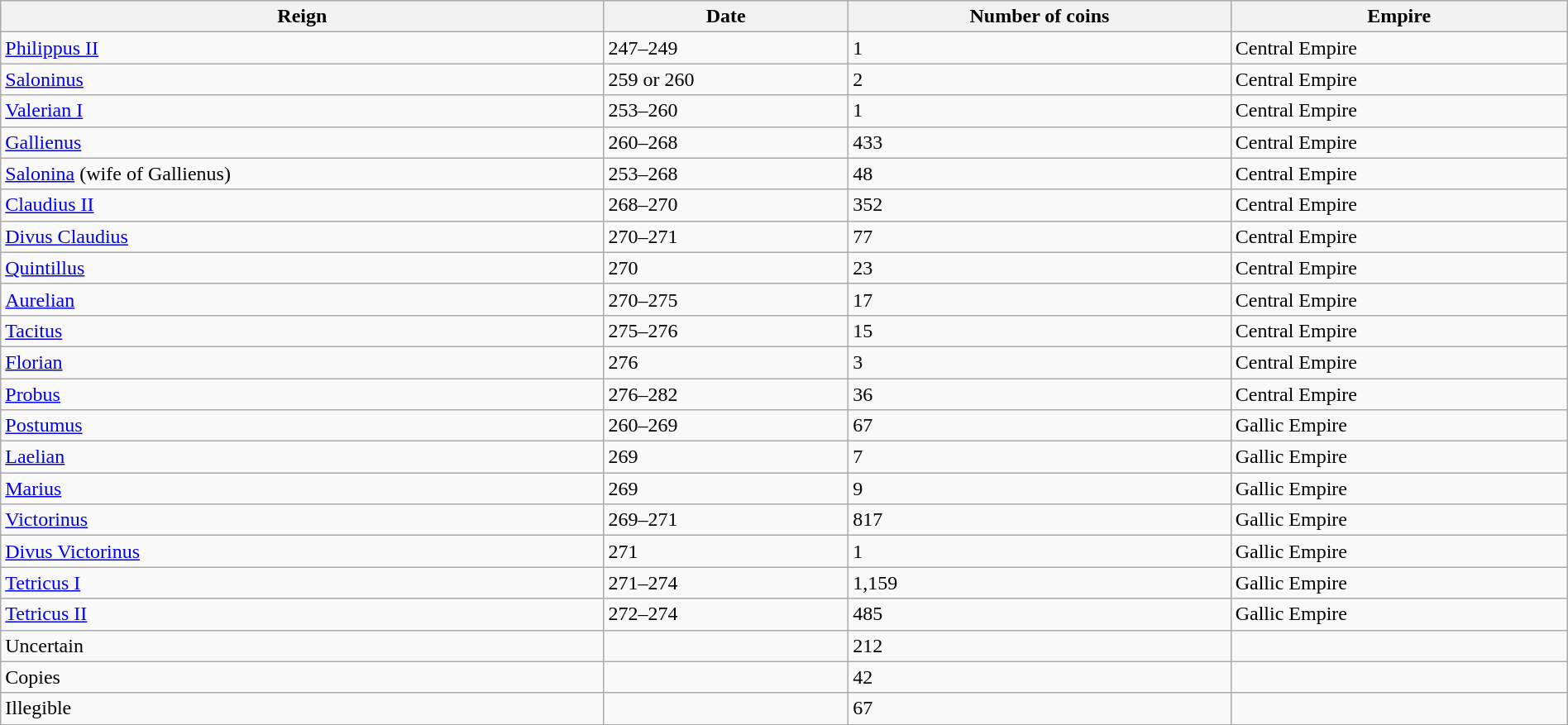<table class="wikitable sortable" width="100%">
<tr>
<th>Reign</th>
<th>Date</th>
<th>Number of coins</th>
<th>Empire</th>
</tr>
<tr>
<td><a href='#'>Philippus II</a></td>
<td>247–249</td>
<td>1</td>
<td>Central Empire</td>
</tr>
<tr>
<td><a href='#'>Saloninus</a></td>
<td>259 or 260</td>
<td>2</td>
<td>Central Empire</td>
</tr>
<tr>
<td><a href='#'>Valerian I</a></td>
<td>253–260</td>
<td>1</td>
<td>Central Empire</td>
</tr>
<tr>
<td><a href='#'>Gallienus</a></td>
<td>260–268</td>
<td>433</td>
<td>Central Empire</td>
</tr>
<tr>
<td><a href='#'>Salonina</a> (wife of Gallienus)</td>
<td>253–268</td>
<td>48</td>
<td>Central Empire</td>
</tr>
<tr>
<td><a href='#'>Claudius II</a></td>
<td>268–270</td>
<td>352</td>
<td>Central Empire</td>
</tr>
<tr>
<td><a href='#'>Divus Claudius</a></td>
<td>270–271</td>
<td>77</td>
<td>Central Empire</td>
</tr>
<tr>
<td><a href='#'>Quintillus</a></td>
<td>270</td>
<td>23</td>
<td>Central Empire</td>
</tr>
<tr>
<td><a href='#'>Aurelian</a></td>
<td>270–275</td>
<td>17</td>
<td>Central Empire</td>
</tr>
<tr>
<td><a href='#'>Tacitus</a></td>
<td>275–276</td>
<td>15</td>
<td>Central Empire</td>
</tr>
<tr>
<td><a href='#'>Florian</a></td>
<td>276</td>
<td>3</td>
<td>Central Empire</td>
</tr>
<tr>
<td><a href='#'>Probus</a></td>
<td>276–282</td>
<td>36</td>
<td>Central Empire</td>
</tr>
<tr>
<td><a href='#'>Postumus</a></td>
<td>260–269</td>
<td>67</td>
<td>Gallic Empire</td>
</tr>
<tr>
<td><a href='#'>Laelian</a></td>
<td>269</td>
<td>7</td>
<td>Gallic Empire</td>
</tr>
<tr>
<td><a href='#'>Marius</a></td>
<td>269</td>
<td>9</td>
<td>Gallic Empire</td>
</tr>
<tr>
<td><a href='#'>Victorinus</a></td>
<td>269–271</td>
<td>817</td>
<td>Gallic Empire</td>
</tr>
<tr>
<td><a href='#'>Divus Victorinus</a></td>
<td>271</td>
<td>1</td>
<td>Gallic Empire</td>
</tr>
<tr>
<td><a href='#'>Tetricus I</a></td>
<td>271–274</td>
<td>1,159</td>
<td>Gallic Empire</td>
</tr>
<tr>
<td><a href='#'>Tetricus II</a></td>
<td>272–274</td>
<td>485</td>
<td>Gallic Empire</td>
</tr>
<tr>
<td>Uncertain</td>
<td></td>
<td>212</td>
<td></td>
</tr>
<tr>
<td>Copies</td>
<td></td>
<td>42</td>
<td></td>
</tr>
<tr>
<td>Illegible</td>
<td></td>
<td>67</td>
<td></td>
</tr>
<tr>
</tr>
</table>
